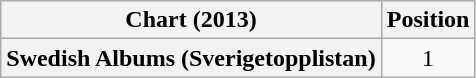<table class="wikitable plainrowheaders">
<tr>
<th scope="col">Chart (2013)</th>
<th scope="col">Position</th>
</tr>
<tr>
<th scope="row">Swedish Albums (Sverigetopplistan)</th>
<td style="text-align:center">1</td>
</tr>
</table>
